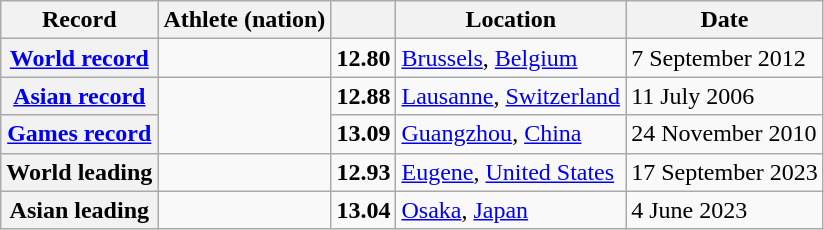<table class="wikitable">
<tr>
<th scope="col">Record</th>
<th scope="col">Athlete (nation)</th>
<th scope="col"></th>
<th scope="col">Location</th>
<th scope="col">Date</th>
</tr>
<tr>
<th scope="row"><a href='#'>World record</a></th>
<td></td>
<td align="center"><strong>12.80</strong></td>
<td><a href='#'>Brussels</a>, <a href='#'>Belgium</a></td>
<td>7 September 2012</td>
</tr>
<tr>
<th scope="row"><a href='#'>Asian record</a></th>
<td rowspan="2"></td>
<td align="center"><strong>12.88</strong></td>
<td><a href='#'>Lausanne</a>, <a href='#'>Switzerland</a></td>
<td>11 July 2006</td>
</tr>
<tr>
<th><a href='#'>Games record</a></th>
<td align="center"><strong>13.09</strong></td>
<td><a href='#'>Guangzhou</a>, <a href='#'>China</a></td>
<td>24 November 2010</td>
</tr>
<tr>
<th scope="row">World leading</th>
<td></td>
<td align="center"><strong>12.93</strong></td>
<td><a href='#'>Eugene</a>, <a href='#'>United States</a></td>
<td>17 September 2023</td>
</tr>
<tr>
<th scope="row">Asian leading</th>
<td></td>
<td align="center"><strong>13.04</strong></td>
<td><a href='#'>Osaka</a>, <a href='#'>Japan</a></td>
<td>4 June 2023</td>
</tr>
</table>
